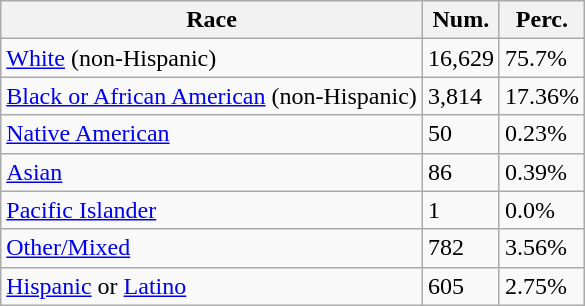<table class="wikitable">
<tr>
<th>Race</th>
<th>Num.</th>
<th>Perc.</th>
</tr>
<tr>
<td><a href='#'>White</a> (non-Hispanic)</td>
<td>16,629</td>
<td>75.7%</td>
</tr>
<tr>
<td><a href='#'>Black or African American</a> (non-Hispanic)</td>
<td>3,814</td>
<td>17.36%</td>
</tr>
<tr>
<td><a href='#'>Native American</a></td>
<td>50</td>
<td>0.23%</td>
</tr>
<tr>
<td><a href='#'>Asian</a></td>
<td>86</td>
<td>0.39%</td>
</tr>
<tr>
<td><a href='#'>Pacific Islander</a></td>
<td>1</td>
<td>0.0%</td>
</tr>
<tr>
<td><a href='#'>Other/Mixed</a></td>
<td>782</td>
<td>3.56%</td>
</tr>
<tr>
<td><a href='#'>Hispanic</a> or <a href='#'>Latino</a></td>
<td>605</td>
<td>2.75%</td>
</tr>
</table>
